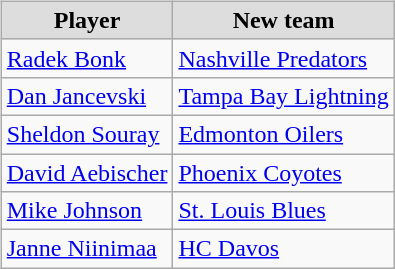<table cellspacing="10">
<tr>
<td valign="top"><br><table class="wikitable">
<tr style="text-align:center; background:#ddd;">
<td><strong>Player</strong></td>
<td><strong>New team</strong></td>
</tr>
<tr>
<td><a href='#'>Radek Bonk</a></td>
<td><a href='#'>Nashville Predators</a></td>
</tr>
<tr>
<td><a href='#'>Dan Jancevski</a></td>
<td><a href='#'>Tampa Bay Lightning</a></td>
</tr>
<tr>
<td><a href='#'>Sheldon Souray</a></td>
<td><a href='#'>Edmonton Oilers</a></td>
</tr>
<tr>
<td><a href='#'>David Aebischer</a></td>
<td><a href='#'>Phoenix Coyotes</a></td>
</tr>
<tr>
<td><a href='#'>Mike Johnson</a></td>
<td><a href='#'>St. Louis Blues</a></td>
</tr>
<tr>
<td><a href='#'>Janne Niinimaa</a></td>
<td><a href='#'>HC Davos</a></td>
</tr>
</table>
</td>
</tr>
</table>
